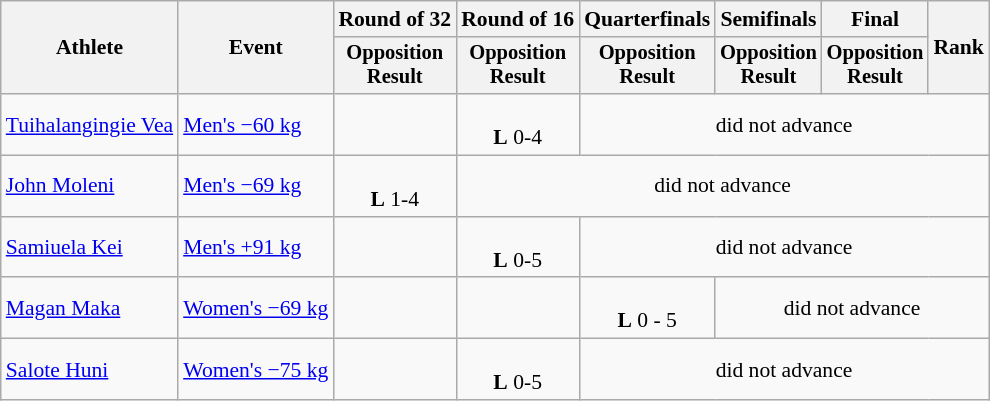<table class="wikitable" style="font-size:90%;">
<tr>
<th rowspan=2>Athlete</th>
<th rowspan=2>Event</th>
<th>Round of 32</th>
<th>Round of 16</th>
<th>Quarterfinals</th>
<th>Semifinals</th>
<th>Final</th>
<th rowspan=2>Rank</th>
</tr>
<tr style="font-size:95%">
<th>Opposition<br>Result</th>
<th>Opposition<br>Result</th>
<th>Opposition<br>Result</th>
<th>Opposition<br>Result</th>
<th>Opposition<br>Result</th>
</tr>
<tr align=center>
<td align=left><a href='#'>Tuihalangingie Vea</a></td>
<td align=left><a href='#'>Men's −60 kg</a></td>
<td></td>
<td><br><strong>L</strong> 0-4</td>
<td colspan=4>did not advance</td>
</tr>
<tr align=center>
<td align=left><a href='#'>John Moleni</a></td>
<td align=left><a href='#'>Men's −69 kg</a></td>
<td><br> <strong>L</strong> 1-4</td>
<td Colspan=5>did not advance</td>
</tr>
<tr align=center>
<td align=left><a href='#'>Samiuela Kei</a></td>
<td align=left><a href='#'>Men's +91 kg</a></td>
<td></td>
<td><br> <strong>L</strong> 0-5</td>
<td Colspan=4>did not advance</td>
</tr>
<tr align=center>
<td align=left><a href='#'>Magan Maka</a></td>
<td align=left><a href='#'>Women's −69 kg</a></td>
<td></td>
<td></td>
<td><br><strong>L</strong> 0 - 5</td>
<td colspan=3>did not advance</td>
</tr>
<tr align=center>
<td align=left><a href='#'>Salote Huni</a></td>
<td align=left><a href='#'>Women's −75 kg</a></td>
<td></td>
<td><br> <strong>L</strong> 0-5</td>
<td Colspan=4>did not advance</td>
</tr>
</table>
